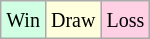<table class="wikitable">
<tr>
<td style="background:#d0ffe3;"><small>Win</small></td>
<td style="background:#ffd;"><small>Draw</small></td>
<td style="background:#ffd0e3;"><small>Loss</small></td>
</tr>
</table>
